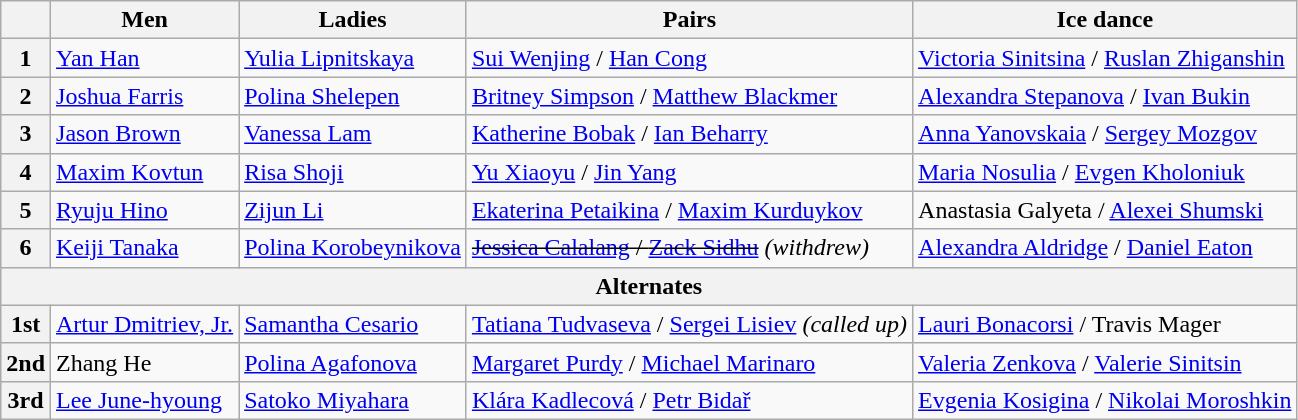<table class="wikitable">
<tr>
<th></th>
<th>Men</th>
<th>Ladies</th>
<th>Pairs</th>
<th>Ice dance</th>
</tr>
<tr>
<th>1</th>
<td> <a href='#'>Yan Han</a></td>
<td> <a href='#'>Yulia Lipnitskaya</a></td>
<td> <a href='#'>Sui Wenjing</a> / <a href='#'>Han Cong</a></td>
<td> <a href='#'>Victoria Sinitsina</a> / <a href='#'>Ruslan Zhiganshin</a></td>
</tr>
<tr>
<th>2</th>
<td> <a href='#'>Joshua Farris</a></td>
<td> <a href='#'>Polina Shelepen</a></td>
<td> <a href='#'>Britney Simpson</a> / <a href='#'>Matthew Blackmer</a></td>
<td> <a href='#'>Alexandra Stepanova</a> / <a href='#'>Ivan Bukin</a></td>
</tr>
<tr>
<th>3</th>
<td> <a href='#'>Jason Brown</a></td>
<td> <a href='#'>Vanessa Lam</a></td>
<td> <a href='#'>Katherine Bobak</a> / <a href='#'>Ian Beharry</a></td>
<td> <a href='#'>Anna Yanovskaia</a> / <a href='#'>Sergey Mozgov</a></td>
</tr>
<tr>
<th>4</th>
<td> <a href='#'>Maxim Kovtun</a></td>
<td> <a href='#'>Risa Shoji</a></td>
<td> <a href='#'>Yu Xiaoyu</a> / <a href='#'>Jin Yang</a></td>
<td> <a href='#'>Maria Nosulia</a> / <a href='#'>Evgen Kholoniuk</a></td>
</tr>
<tr>
<th>5</th>
<td> <a href='#'>Ryuju Hino</a></td>
<td> <a href='#'>Zijun Li</a></td>
<td> <a href='#'>Ekaterina Petaikina</a> / <a href='#'>Maxim Kurduykov</a></td>
<td> Anastasia Galyeta / <a href='#'>Alexei Shumski</a></td>
</tr>
<tr>
<th>6</th>
<td> <a href='#'>Keiji Tanaka</a></td>
<td> <a href='#'>Polina Korobeynikova</a></td>
<td> <s><a href='#'>Jessica Calalang</a> / <a href='#'>Zack Sidhu</a></s> <em>(withdrew)</em></td>
<td> <a href='#'>Alexandra Aldridge</a> / <a href='#'>Daniel Eaton</a></td>
</tr>
<tr>
<th colspan=5 align=center>Alternates</th>
</tr>
<tr>
<th>1st</th>
<td> <a href='#'>Artur Dmitriev, Jr.</a></td>
<td> <a href='#'>Samantha Cesario</a></td>
<td> <a href='#'>Tatiana Tudvaseva</a> / <a href='#'>Sergei Lisiev</a> <em>(called up)</em></td>
<td> <a href='#'>Lauri Bonacorsi</a> / Travis Mager</td>
</tr>
<tr>
<th>2nd</th>
<td> Zhang He</td>
<td> <a href='#'>Polina Agafonova</a></td>
<td> <a href='#'>Margaret Purdy</a> / <a href='#'>Michael Marinaro</a></td>
<td> <a href='#'>Valeria Zenkova</a> / <a href='#'>Valerie Sinitsin</a></td>
</tr>
<tr>
<th>3rd</th>
<td> <a href='#'>Lee June-hyoung</a></td>
<td> <a href='#'>Satoko Miyahara</a></td>
<td> <a href='#'>Klára Kadlecová</a> / <a href='#'>Petr Bidař</a></td>
<td> <a href='#'>Evgenia Kosigina</a> / <a href='#'>Nikolai Moroshkin</a></td>
</tr>
</table>
